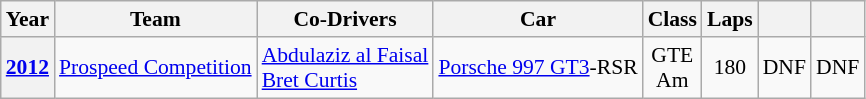<table class="wikitable" style="text-align:center; font-size:90%">
<tr>
<th>Year</th>
<th>Team</th>
<th>Co-Drivers</th>
<th>Car</th>
<th>Class</th>
<th>Laps</th>
<th></th>
<th></th>
</tr>
<tr>
<th><a href='#'>2012</a></th>
<td align="left"> <a href='#'>Prospeed Competition</a></td>
<td align="left"> <a href='#'>Abdulaziz al Faisal</a><br> <a href='#'>Bret Curtis</a></td>
<td align="left"><a href='#'>Porsche 997 GT3</a>-RSR</td>
<td>GTE<br>Am</td>
<td>180</td>
<td>DNF</td>
<td>DNF</td>
</tr>
</table>
